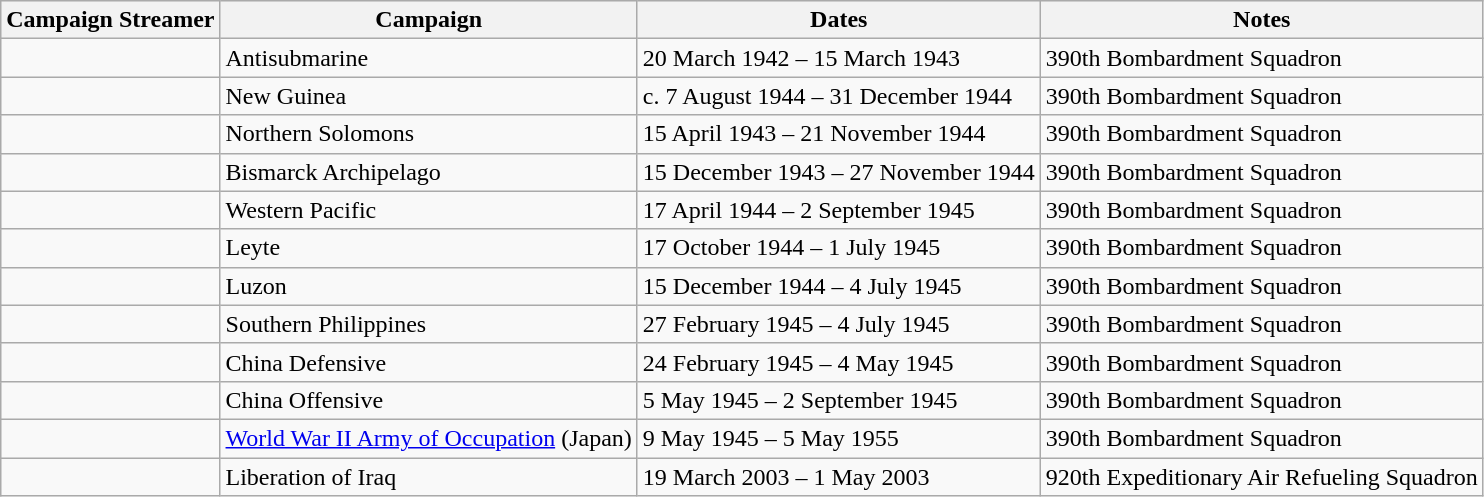<table class="wikitable">
<tr style="background:#efefef;">
<th>Campaign Streamer</th>
<th>Campaign</th>
<th>Dates</th>
<th>Notes</th>
</tr>
<tr>
<td></td>
<td>Antisubmarine</td>
<td>20 March 1942 – 15 March 1943</td>
<td>390th Bombardment Squadron</td>
</tr>
<tr>
<td></td>
<td>New Guinea</td>
<td>c. 7 August 1944 – 31 December 1944</td>
<td>390th Bombardment Squadron</td>
</tr>
<tr>
<td></td>
<td>Northern Solomons</td>
<td>15 April 1943 – 21 November 1944</td>
<td>390th Bombardment Squadron</td>
</tr>
<tr>
<td></td>
<td>Bismarck Archipelago</td>
<td>15 December 1943 – 27 November 1944</td>
<td>390th Bombardment Squadron</td>
</tr>
<tr>
<td></td>
<td>Western Pacific</td>
<td>17 April 1944 – 2 September 1945</td>
<td>390th Bombardment Squadron</td>
</tr>
<tr>
<td></td>
<td>Leyte</td>
<td>17 October 1944 – 1 July 1945</td>
<td>390th Bombardment Squadron</td>
</tr>
<tr>
<td></td>
<td>Luzon</td>
<td>15 December 1944 – 4 July 1945</td>
<td>390th Bombardment Squadron</td>
</tr>
<tr>
<td></td>
<td>Southern Philippines</td>
<td>27 February 1945 – 4 July 1945</td>
<td>390th Bombardment Squadron</td>
</tr>
<tr>
<td></td>
<td>China Defensive</td>
<td>24 February 1945 – 4 May 1945</td>
<td>390th Bombardment Squadron</td>
</tr>
<tr>
<td></td>
<td>China Offensive</td>
<td>5 May 1945 – 2 September 1945</td>
<td>390th Bombardment Squadron</td>
</tr>
<tr>
<td></td>
<td><a href='#'>World War II Army of Occupation</a> (Japan)</td>
<td>9 May 1945 – 5 May 1955</td>
<td>390th Bombardment Squadron</td>
</tr>
<tr>
<td></td>
<td>Liberation of Iraq</td>
<td>19 March 2003 – 1 May 2003</td>
<td>920th Expeditionary Air Refueling Squadron</td>
</tr>
</table>
